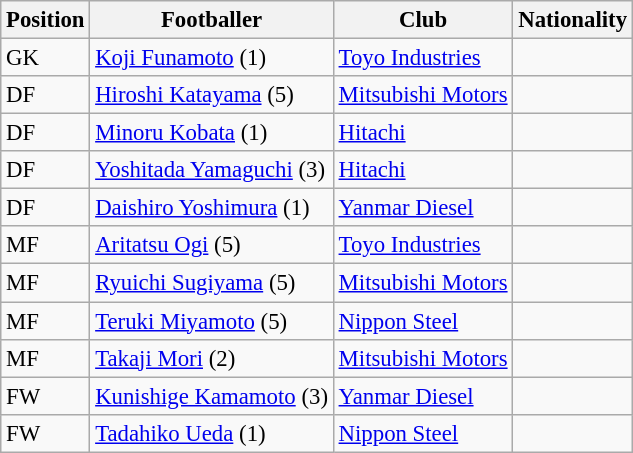<table class="wikitable" style="font-size: 95%;">
<tr>
<th>Position</th>
<th>Footballer</th>
<th>Club</th>
<th>Nationality</th>
</tr>
<tr>
<td>GK</td>
<td><a href='#'>Koji Funamoto</a> (1)</td>
<td><a href='#'>Toyo Industries</a></td>
<td></td>
</tr>
<tr>
<td>DF</td>
<td><a href='#'>Hiroshi Katayama</a> (5)</td>
<td><a href='#'>Mitsubishi Motors</a></td>
<td></td>
</tr>
<tr>
<td>DF</td>
<td><a href='#'>Minoru Kobata</a> (1)</td>
<td><a href='#'>Hitachi</a></td>
<td></td>
</tr>
<tr>
<td>DF</td>
<td><a href='#'>Yoshitada Yamaguchi</a> (3)</td>
<td><a href='#'>Hitachi</a></td>
<td></td>
</tr>
<tr>
<td>DF</td>
<td><a href='#'>Daishiro Yoshimura</a> (1)</td>
<td><a href='#'>Yanmar Diesel</a></td>
<td></td>
</tr>
<tr>
<td>MF</td>
<td><a href='#'>Aritatsu Ogi</a> (5)</td>
<td><a href='#'>Toyo Industries</a></td>
<td></td>
</tr>
<tr>
<td>MF</td>
<td><a href='#'>Ryuichi Sugiyama</a> (5)</td>
<td><a href='#'>Mitsubishi Motors</a></td>
<td></td>
</tr>
<tr>
<td>MF</td>
<td><a href='#'>Teruki Miyamoto</a> (5)</td>
<td><a href='#'>Nippon Steel</a></td>
<td></td>
</tr>
<tr>
<td>MF</td>
<td><a href='#'>Takaji Mori</a> (2)</td>
<td><a href='#'>Mitsubishi Motors</a></td>
<td></td>
</tr>
<tr>
<td>FW</td>
<td><a href='#'>Kunishige Kamamoto</a> (3)</td>
<td><a href='#'>Yanmar Diesel</a></td>
<td></td>
</tr>
<tr>
<td>FW</td>
<td><a href='#'>Tadahiko Ueda</a> (1)</td>
<td><a href='#'>Nippon Steel</a></td>
<td></td>
</tr>
</table>
